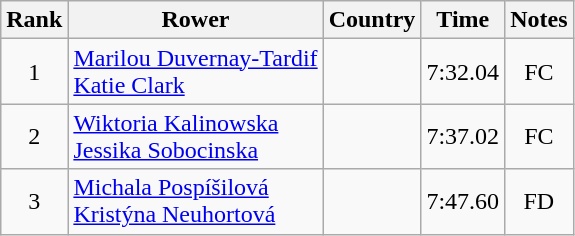<table class="wikitable" style="text-align:center">
<tr>
<th>Rank</th>
<th>Rower</th>
<th>Country</th>
<th>Time</th>
<th>Notes</th>
</tr>
<tr>
<td>1</td>
<td align="left"><a href='#'>Marilou Duvernay-Tardif</a><br><a href='#'>Katie Clark</a></td>
<td align="left"></td>
<td>7:32.04</td>
<td>FC</td>
</tr>
<tr>
<td>2</td>
<td align="left"><a href='#'>Wiktoria Kalinowska</a><br><a href='#'>Jessika Sobocinska</a></td>
<td align="left"></td>
<td>7:37.02</td>
<td>FC</td>
</tr>
<tr>
<td>3</td>
<td align="left"><a href='#'>Michala Pospíšilová</a><br><a href='#'>Kristýna Neuhortová</a></td>
<td align="left"></td>
<td>7:47.60</td>
<td>FD</td>
</tr>
</table>
